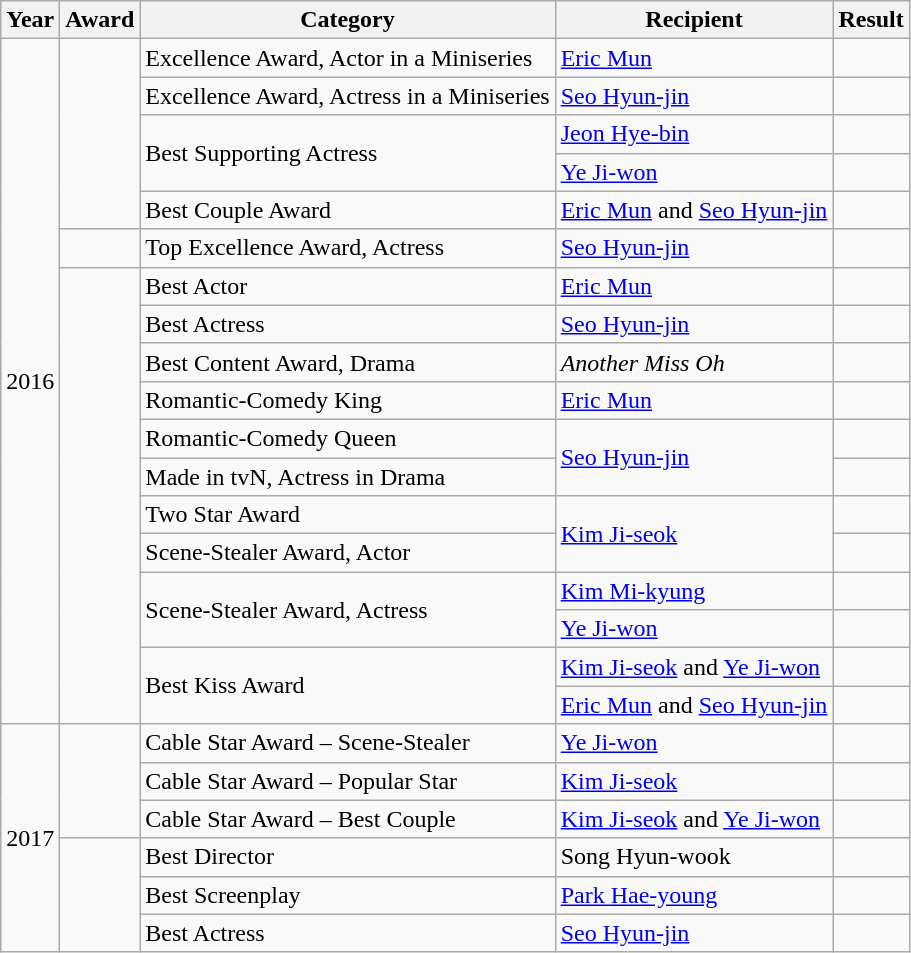<table class="wikitable">
<tr>
<th>Year</th>
<th>Award</th>
<th>Category</th>
<th>Recipient</th>
<th>Result</th>
</tr>
<tr>
<td rowspan="18">2016</td>
<td rowspan="5"></td>
<td>Excellence Award, Actor in a Miniseries</td>
<td><a href='#'>Eric Mun</a></td>
<td></td>
</tr>
<tr>
<td>Excellence Award, Actress in a Miniseries</td>
<td><a href='#'>Seo Hyun-jin</a></td>
<td></td>
</tr>
<tr>
<td rowspan="2">Best Supporting Actress</td>
<td><a href='#'>Jeon Hye-bin</a></td>
<td></td>
</tr>
<tr>
<td><a href='#'>Ye Ji-won</a></td>
<td></td>
</tr>
<tr>
<td>Best Couple Award</td>
<td><a href='#'>Eric Mun</a> and <a href='#'>Seo Hyun-jin</a></td>
<td></td>
</tr>
<tr>
<td></td>
<td>Top Excellence Award, Actress</td>
<td><a href='#'>Seo Hyun-jin</a></td>
<td></td>
</tr>
<tr>
<td rowspan="12"></td>
<td>Best Actor</td>
<td><a href='#'>Eric Mun</a></td>
<td></td>
</tr>
<tr>
<td>Best Actress</td>
<td><a href='#'>Seo Hyun-jin</a></td>
<td></td>
</tr>
<tr>
<td>Best Content Award, Drama</td>
<td><em>Another Miss Oh</em></td>
<td></td>
</tr>
<tr>
<td>Romantic-Comedy King</td>
<td><a href='#'>Eric Mun</a></td>
<td></td>
</tr>
<tr>
<td>Romantic-Comedy Queen</td>
<td rowspan="2"><a href='#'>Seo Hyun-jin</a></td>
<td></td>
</tr>
<tr>
<td>Made in tvN, Actress in Drama</td>
<td></td>
</tr>
<tr>
<td>Two Star Award</td>
<td rowspan="2"><a href='#'>Kim Ji-seok</a></td>
<td></td>
</tr>
<tr>
<td>Scene-Stealer Award, Actor</td>
<td></td>
</tr>
<tr>
<td rowspan="2">Scene-Stealer Award, Actress</td>
<td><a href='#'>Kim Mi-kyung</a></td>
<td></td>
</tr>
<tr>
<td><a href='#'>Ye Ji-won</a></td>
<td></td>
</tr>
<tr>
<td rowspan="2">Best Kiss Award</td>
<td><a href='#'>Kim Ji-seok</a> and <a href='#'>Ye Ji-won</a></td>
<td></td>
</tr>
<tr>
<td><a href='#'>Eric Mun</a> and <a href='#'>Seo Hyun-jin</a></td>
<td></td>
</tr>
<tr>
<td rowspan="6">2017</td>
<td rowspan="3"></td>
<td>Cable Star Award – Scene-Stealer</td>
<td><a href='#'>Ye Ji-won</a></td>
<td></td>
</tr>
<tr>
<td>Cable Star Award – Popular Star</td>
<td><a href='#'>Kim Ji-seok</a></td>
<td></td>
</tr>
<tr>
<td>Cable Star Award – Best Couple</td>
<td><a href='#'>Kim Ji-seok</a> and <a href='#'>Ye Ji-won</a></td>
<td></td>
</tr>
<tr>
<td rowspan="3"></td>
<td>Best Director</td>
<td>Song Hyun-wook</td>
<td></td>
</tr>
<tr>
<td>Best Screenplay</td>
<td><a href='#'>Park Hae-young</a></td>
<td></td>
</tr>
<tr>
<td>Best Actress</td>
<td><a href='#'>Seo Hyun-jin</a></td>
<td></td>
</tr>
</table>
